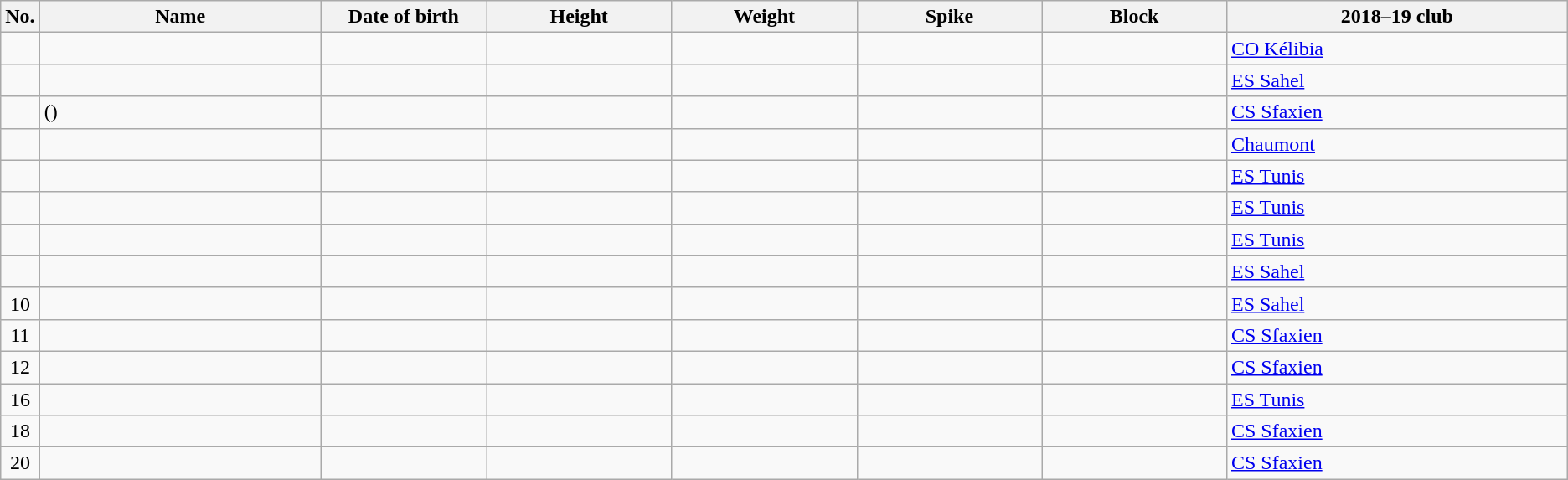<table class="wikitable sortable" style="font-size:100%; text-align:center">
<tr>
<th>No.</th>
<th style="width:14em">Name</th>
<th style="width:8em">Date of birth</th>
<th style="width:9em">Height</th>
<th style="width:9em">Weight</th>
<th style="width:9em">Spike</th>
<th style="width:9em">Block</th>
<th style="width:17em">2018–19 club</th>
</tr>
<tr>
<td></td>
<td align=left></td>
<td align=right></td>
<td></td>
<td></td>
<td></td>
<td></td>
<td align=left> <a href='#'>CO Kélibia</a></td>
</tr>
<tr>
<td></td>
<td align=left></td>
<td align=right></td>
<td></td>
<td></td>
<td></td>
<td></td>
<td align=left> <a href='#'>ES Sahel</a></td>
</tr>
<tr>
<td></td>
<td align=left> ()</td>
<td align=right></td>
<td></td>
<td></td>
<td></td>
<td></td>
<td align=left> <a href='#'>CS Sfaxien</a></td>
</tr>
<tr>
<td></td>
<td align=left></td>
<td align=right></td>
<td></td>
<td></td>
<td></td>
<td></td>
<td align=left> <a href='#'>Chaumont</a></td>
</tr>
<tr>
<td></td>
<td align=left></td>
<td align=right></td>
<td></td>
<td></td>
<td></td>
<td></td>
<td align=left> <a href='#'>ES Tunis</a></td>
</tr>
<tr>
<td></td>
<td align=left></td>
<td align=right></td>
<td></td>
<td></td>
<td></td>
<td></td>
<td align=left> <a href='#'>ES Tunis</a></td>
</tr>
<tr>
<td></td>
<td align=left></td>
<td align=right></td>
<td></td>
<td></td>
<td></td>
<td></td>
<td align=left> <a href='#'>ES Tunis</a></td>
</tr>
<tr>
<td></td>
<td align=left></td>
<td align=right></td>
<td></td>
<td></td>
<td></td>
<td></td>
<td align=left> <a href='#'>ES Sahel</a></td>
</tr>
<tr>
<td>10</td>
<td align=left></td>
<td align=right></td>
<td></td>
<td></td>
<td></td>
<td></td>
<td align=left> <a href='#'>ES Sahel</a></td>
</tr>
<tr>
<td>11</td>
<td align=left></td>
<td align=right></td>
<td></td>
<td></td>
<td></td>
<td></td>
<td align=left> <a href='#'>CS Sfaxien</a></td>
</tr>
<tr>
<td>12</td>
<td align=left></td>
<td align=right></td>
<td></td>
<td></td>
<td></td>
<td></td>
<td align=left> <a href='#'>CS Sfaxien</a></td>
</tr>
<tr>
<td>16</td>
<td align=left></td>
<td align=right></td>
<td></td>
<td></td>
<td></td>
<td></td>
<td align=left> <a href='#'>ES Tunis</a></td>
</tr>
<tr>
<td>18</td>
<td align=left></td>
<td align=right></td>
<td></td>
<td></td>
<td></td>
<td></td>
<td align=left> <a href='#'>CS Sfaxien</a></td>
</tr>
<tr>
<td>20</td>
<td align=left></td>
<td align=right></td>
<td></td>
<td></td>
<td></td>
<td></td>
<td align=left> <a href='#'>CS Sfaxien</a></td>
</tr>
</table>
